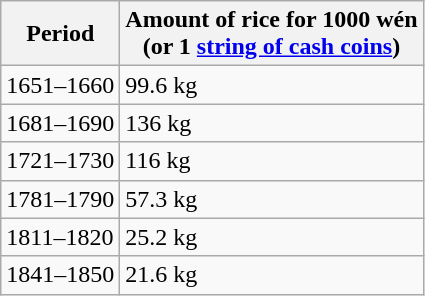<table class="wikitable">
<tr>
<th>Period</th>
<th>Amount of rice for 1000 wén<br>(or 1 <a href='#'>string of cash coins</a>)</th>
</tr>
<tr>
<td>1651–1660</td>
<td>99.6 kg</td>
</tr>
<tr>
<td>1681–1690</td>
<td>136 kg</td>
</tr>
<tr>
<td>1721–1730</td>
<td>116 kg</td>
</tr>
<tr>
<td>1781–1790</td>
<td>57.3 kg</td>
</tr>
<tr>
<td>1811–1820</td>
<td>25.2 kg</td>
</tr>
<tr>
<td>1841–1850</td>
<td>21.6 kg</td>
</tr>
</table>
